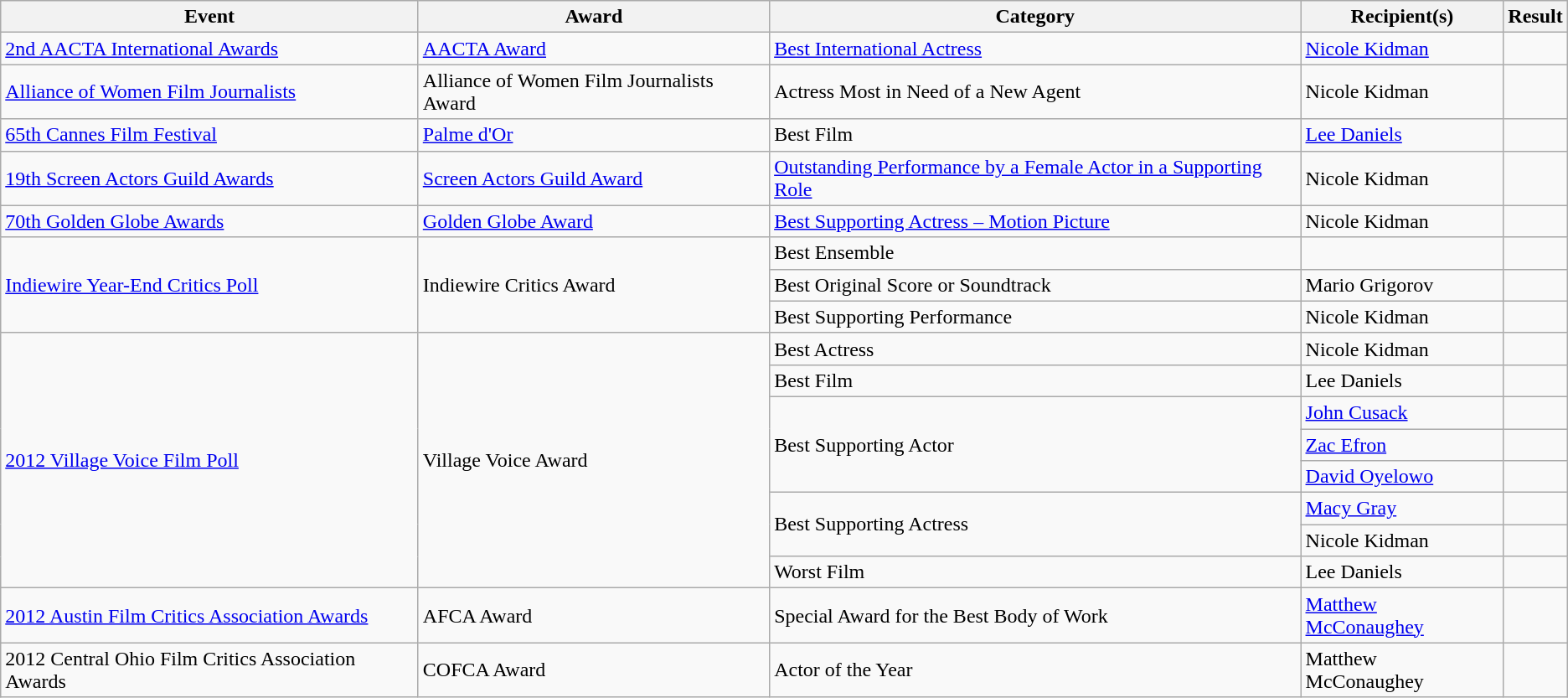<table class="wikitable">
<tr>
<th>Event</th>
<th>Award</th>
<th>Category</th>
<th>Recipient(s)</th>
<th>Result</th>
</tr>
<tr>
<td><a href='#'>2nd AACTA International Awards</a></td>
<td><a href='#'>AACTA Award</a></td>
<td><a href='#'>Best International Actress</a></td>
<td><a href='#'>Nicole Kidman</a></td>
<td></td>
</tr>
<tr>
<td><a href='#'>Alliance of Women Film Journalists</a></td>
<td>Alliance of Women Film Journalists Award</td>
<td>Actress Most in Need of a New Agent</td>
<td>Nicole Kidman</td>
<td></td>
</tr>
<tr>
<td><a href='#'>65th Cannes Film Festival</a></td>
<td><a href='#'>Palme d'Or</a></td>
<td>Best Film</td>
<td><a href='#'>Lee Daniels</a></td>
<td></td>
</tr>
<tr>
<td><a href='#'>19th Screen Actors Guild Awards</a></td>
<td><a href='#'>Screen Actors Guild Award</a></td>
<td><a href='#'>Outstanding Performance by a Female Actor in a Supporting Role</a></td>
<td>Nicole Kidman</td>
<td></td>
</tr>
<tr>
<td><a href='#'>70th Golden Globe Awards</a></td>
<td><a href='#'>Golden Globe Award</a></td>
<td><a href='#'>Best Supporting Actress – Motion Picture</a></td>
<td>Nicole Kidman</td>
<td></td>
</tr>
<tr>
<td rowspan=3><a href='#'>Indiewire Year-End Critics Poll</a></td>
<td rowspan=3>Indiewire Critics Award</td>
<td>Best Ensemble</td>
<td></td>
<td></td>
</tr>
<tr>
<td>Best Original Score or Soundtrack</td>
<td>Mario Grigorov</td>
<td></td>
</tr>
<tr>
<td>Best Supporting Performance</td>
<td>Nicole Kidman</td>
<td></td>
</tr>
<tr>
<td rowspan=8><a href='#'>2012 Village Voice Film Poll</a></td>
<td rowspan=8>Village Voice Award</td>
<td>Best Actress</td>
<td>Nicole Kidman</td>
<td></td>
</tr>
<tr>
<td>Best Film</td>
<td>Lee Daniels</td>
<td></td>
</tr>
<tr>
<td rowspan=3>Best Supporting Actor</td>
<td><a href='#'>John Cusack</a></td>
<td></td>
</tr>
<tr>
<td><a href='#'>Zac Efron</a></td>
<td></td>
</tr>
<tr>
<td><a href='#'>David Oyelowo</a></td>
<td></td>
</tr>
<tr>
<td rowspan=2>Best Supporting Actress</td>
<td><a href='#'>Macy Gray</a></td>
<td></td>
</tr>
<tr>
<td>Nicole Kidman</td>
<td></td>
</tr>
<tr>
<td>Worst Film</td>
<td>Lee Daniels</td>
<td></td>
</tr>
<tr>
<td><a href='#'>2012 Austin Film Critics Association Awards</a></td>
<td>AFCA Award</td>
<td>Special Award for the Best Body of Work</td>
<td><a href='#'>Matthew McConaughey</a></td>
<td></td>
</tr>
<tr>
<td>2012 Central Ohio Film Critics Association Awards</td>
<td>COFCA Award</td>
<td>Actor of the Year</td>
<td>Matthew McConaughey</td>
<td></td>
</tr>
</table>
